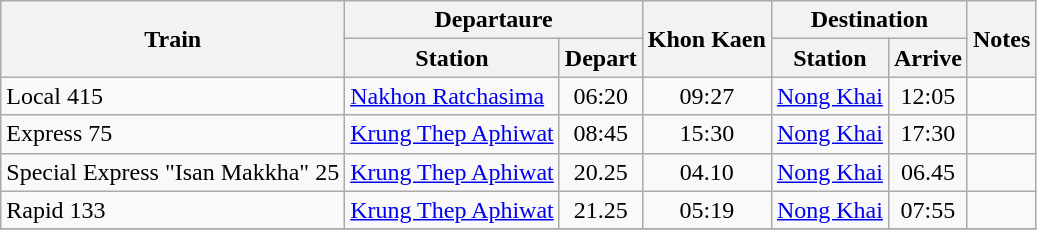<table class="wikitable">
<tr>
<th rowspan=2>Train</th>
<th colspan=2>Departaure</th>
<th rowspan=2>Khon Kaen</th>
<th colspan=2>Destination</th>
<th rowspan=2>Notes</th>
</tr>
<tr>
<th>Station</th>
<th>Depart</th>
<th>Station</th>
<th>Arrive</th>
</tr>
<tr>
<td>Local 415</td>
<td><a href='#'>Nakhon Ratchasima</a></td>
<td align=center>06:20</td>
<td align=center>09:27</td>
<td><a href='#'>Nong Khai</a></td>
<td align=center>12:05</td>
<td></td>
</tr>
<tr>
<td>Express 75</td>
<td><a href='#'>Krung Thep Aphiwat</a></td>
<td align=center>08:45</td>
<td align=center>15:30</td>
<td><a href='#'>Nong Khai</a></td>
<td align=center>17:30</td>
<td></td>
</tr>
<tr>
<td>Special Express "Isan Makkha" 25</td>
<td><a href='#'>Krung Thep Aphiwat</a></td>
<td align=center>20.25</td>
<td align=center>04.10</td>
<td><a href='#'>Nong Khai</a></td>
<td align=center>06.45</td>
<td></td>
</tr>
<tr>
<td>Rapid 133</td>
<td><a href='#'>Krung Thep Aphiwat</a></td>
<td align=center>21.25</td>
<td align=center>05:19</td>
<td><a href='#'>Nong Khai</a></td>
<td align=center>07:55</td>
<td></td>
</tr>
<tr>
</tr>
</table>
